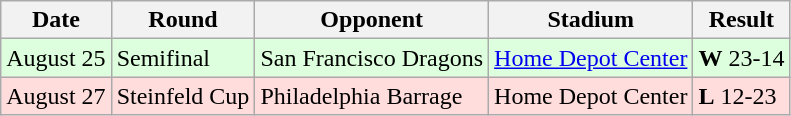<table class="wikitable">
<tr>
<th>Date</th>
<th>Round</th>
<th>Opponent</th>
<th>Stadium</th>
<th>Result</th>
</tr>
<tr bgcolor="DDFFDD">
<td>August 25</td>
<td>Semifinal</td>
<td>San Francisco Dragons</td>
<td><a href='#'>Home Depot Center</a></td>
<td><strong>W</strong> 23-14</td>
</tr>
<tr bgcolor="FFDDDD">
<td>August 27</td>
<td>Steinfeld Cup</td>
<td>Philadelphia Barrage</td>
<td>Home Depot Center</td>
<td><strong>L</strong> 12-23</td>
</tr>
</table>
